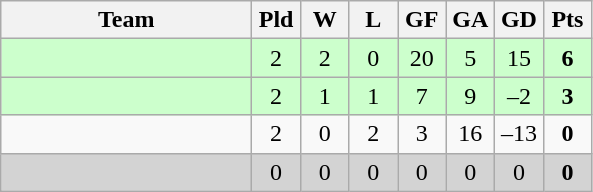<table class="wikitable" style="text-align:center;">
<tr>
<th width=160>Team</th>
<th width=25>Pld</th>
<th width=25>W</th>
<th width=25>L</th>
<th width=25>GF</th>
<th width=25>GA</th>
<th width=25>GD</th>
<th width=25>Pts</th>
</tr>
<tr bgcolor=#ccffcc>
<td align=left></td>
<td>2</td>
<td>2</td>
<td>0</td>
<td>20</td>
<td>5</td>
<td>15</td>
<td><strong>6</strong></td>
</tr>
<tr bgcolor=#ccffcc>
<td align=left></td>
<td>2</td>
<td>1</td>
<td>1</td>
<td>7</td>
<td>9</td>
<td>–2</td>
<td><strong>3</strong></td>
</tr>
<tr>
<td align=left></td>
<td>2</td>
<td>0</td>
<td>2</td>
<td>3</td>
<td>16</td>
<td>–13</td>
<td><strong>0</strong></td>
</tr>
<tr bgcolor=lightgrey>
<td align=left></td>
<td>0</td>
<td>0</td>
<td>0</td>
<td>0</td>
<td 0>0</td>
<td>0</td>
<td><strong>0</strong></td>
</tr>
</table>
